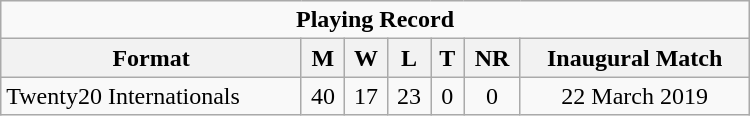<table class="wikitable" style="text-align: center; width: 500px;">
<tr>
<td colspan=7 align="center"><strong>Playing Record</strong></td>
</tr>
<tr>
<th>Format</th>
<th>M</th>
<th>W</th>
<th>L</th>
<th>T</th>
<th>NR</th>
<th>Inaugural Match</th>
</tr>
<tr>
<td align="left">Twenty20 Internationals</td>
<td>40</td>
<td>17</td>
<td>23</td>
<td>0</td>
<td>0</td>
<td>22 March 2019</td>
</tr>
</table>
